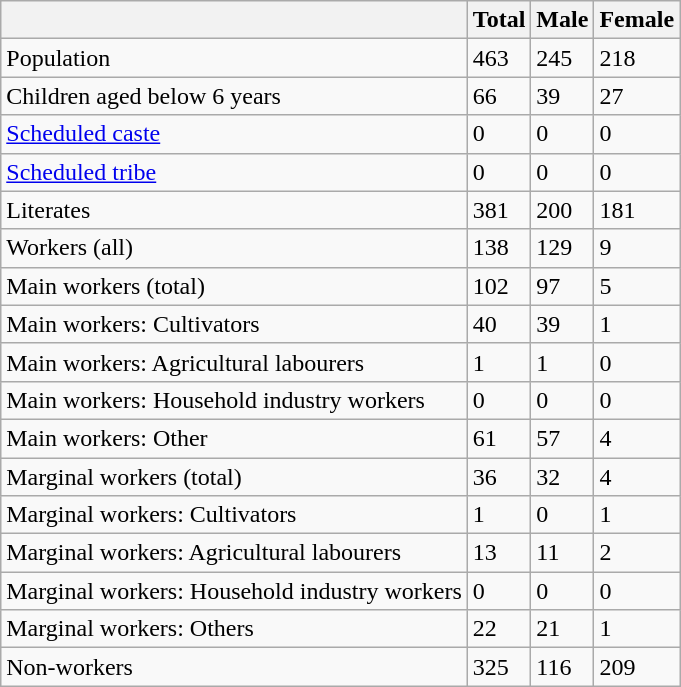<table class="wikitable sortable">
<tr>
<th></th>
<th>Total</th>
<th>Male</th>
<th>Female</th>
</tr>
<tr>
<td>Population</td>
<td>463</td>
<td>245</td>
<td>218</td>
</tr>
<tr>
<td>Children aged below 6 years</td>
<td>66</td>
<td>39</td>
<td>27</td>
</tr>
<tr>
<td><a href='#'>Scheduled caste</a></td>
<td>0</td>
<td>0</td>
<td>0</td>
</tr>
<tr>
<td><a href='#'>Scheduled tribe</a></td>
<td>0</td>
<td>0</td>
<td>0</td>
</tr>
<tr>
<td>Literates</td>
<td>381</td>
<td>200</td>
<td>181</td>
</tr>
<tr>
<td>Workers (all)</td>
<td>138</td>
<td>129</td>
<td>9</td>
</tr>
<tr>
<td>Main workers (total)</td>
<td>102</td>
<td>97</td>
<td>5</td>
</tr>
<tr>
<td>Main workers: Cultivators</td>
<td>40</td>
<td>39</td>
<td>1</td>
</tr>
<tr>
<td>Main workers: Agricultural labourers</td>
<td>1</td>
<td>1</td>
<td>0</td>
</tr>
<tr>
<td>Main workers: Household industry workers</td>
<td>0</td>
<td>0</td>
<td>0</td>
</tr>
<tr>
<td>Main workers: Other</td>
<td>61</td>
<td>57</td>
<td>4</td>
</tr>
<tr>
<td>Marginal workers (total)</td>
<td>36</td>
<td>32</td>
<td>4</td>
</tr>
<tr>
<td>Marginal workers: Cultivators</td>
<td>1</td>
<td>0</td>
<td>1</td>
</tr>
<tr>
<td>Marginal workers: Agricultural labourers</td>
<td>13</td>
<td>11</td>
<td>2</td>
</tr>
<tr>
<td>Marginal workers: Household industry workers</td>
<td>0</td>
<td>0</td>
<td>0</td>
</tr>
<tr>
<td>Marginal workers: Others</td>
<td>22</td>
<td>21</td>
<td>1</td>
</tr>
<tr>
<td>Non-workers</td>
<td>325</td>
<td>116</td>
<td>209</td>
</tr>
</table>
